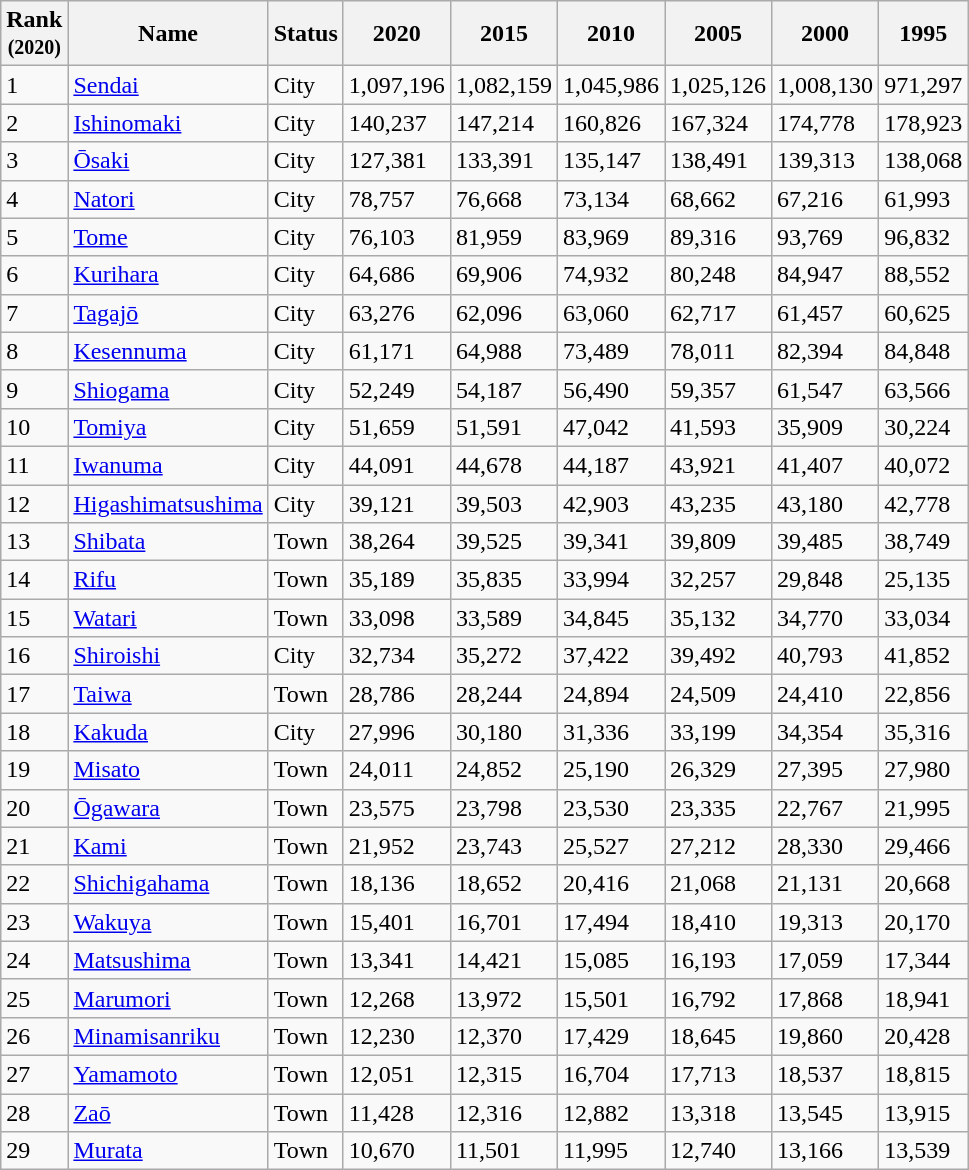<table class="wikitable sortable">
<tr>
<th>Rank<br><small>(2020)</small></th>
<th>Name</th>
<th>Status</th>
<th>2020</th>
<th>2015</th>
<th>2010</th>
<th>2005</th>
<th>2000</th>
<th>1995</th>
</tr>
<tr>
<td>1</td>
<td><a href='#'>Sendai</a></td>
<td>City</td>
<td>1,097,196</td>
<td>1,082,159</td>
<td>1,045,986</td>
<td>1,025,126</td>
<td>1,008,130</td>
<td>971,297</td>
</tr>
<tr>
<td>2</td>
<td><a href='#'>Ishinomaki</a></td>
<td>City</td>
<td>140,237</td>
<td>147,214</td>
<td>160,826</td>
<td>167,324</td>
<td>174,778</td>
<td>178,923</td>
</tr>
<tr>
<td>3</td>
<td><a href='#'>Ōsaki</a></td>
<td>City</td>
<td>127,381</td>
<td>133,391</td>
<td>135,147</td>
<td>138,491</td>
<td>139,313</td>
<td>138,068</td>
</tr>
<tr>
<td>4</td>
<td><a href='#'>Natori</a></td>
<td>City</td>
<td>78,757</td>
<td>76,668</td>
<td>73,134</td>
<td>68,662</td>
<td>67,216</td>
<td>61,993</td>
</tr>
<tr>
<td>5</td>
<td><a href='#'>Tome</a></td>
<td>City</td>
<td>76,103</td>
<td>81,959</td>
<td>83,969</td>
<td>89,316</td>
<td>93,769</td>
<td>96,832</td>
</tr>
<tr>
<td>6</td>
<td><a href='#'>Kurihara</a></td>
<td>City</td>
<td>64,686</td>
<td>69,906</td>
<td>74,932</td>
<td>80,248</td>
<td>84,947</td>
<td>88,552</td>
</tr>
<tr>
<td>7</td>
<td><a href='#'>Tagajō</a></td>
<td>City</td>
<td>63,276</td>
<td>62,096</td>
<td>63,060</td>
<td>62,717</td>
<td>61,457</td>
<td>60,625</td>
</tr>
<tr>
<td>8</td>
<td><a href='#'>Kesennuma</a></td>
<td>City</td>
<td>61,171</td>
<td>64,988</td>
<td>73,489</td>
<td>78,011</td>
<td>82,394</td>
<td>84,848</td>
</tr>
<tr>
<td>9</td>
<td><a href='#'>Shiogama</a></td>
<td>City</td>
<td>52,249</td>
<td>54,187</td>
<td>56,490</td>
<td>59,357</td>
<td>61,547</td>
<td>63,566</td>
</tr>
<tr>
<td>10</td>
<td><a href='#'>Tomiya</a></td>
<td>City</td>
<td>51,659</td>
<td>51,591</td>
<td>47,042</td>
<td>41,593</td>
<td>35,909</td>
<td>30,224</td>
</tr>
<tr>
<td>11</td>
<td><a href='#'>Iwanuma</a></td>
<td>City</td>
<td>44,091</td>
<td>44,678</td>
<td>44,187</td>
<td>43,921</td>
<td>41,407</td>
<td>40,072</td>
</tr>
<tr>
<td>12</td>
<td><a href='#'>Higashimatsushima</a></td>
<td>City</td>
<td>39,121</td>
<td>39,503</td>
<td>42,903</td>
<td>43,235</td>
<td>43,180</td>
<td>42,778</td>
</tr>
<tr>
<td>13</td>
<td><a href='#'>Shibata</a></td>
<td>Town</td>
<td>38,264</td>
<td>39,525</td>
<td>39,341</td>
<td>39,809</td>
<td>39,485</td>
<td>38,749</td>
</tr>
<tr>
<td>14</td>
<td><a href='#'>Rifu</a></td>
<td>Town</td>
<td>35,189</td>
<td>35,835</td>
<td>33,994</td>
<td>32,257</td>
<td>29,848</td>
<td>25,135</td>
</tr>
<tr>
<td>15</td>
<td><a href='#'>Watari</a></td>
<td>Town</td>
<td>33,098</td>
<td>33,589</td>
<td>34,845</td>
<td>35,132</td>
<td>34,770</td>
<td>33,034</td>
</tr>
<tr>
<td>16</td>
<td><a href='#'>Shiroishi</a></td>
<td>City</td>
<td>32,734</td>
<td>35,272</td>
<td>37,422</td>
<td>39,492</td>
<td>40,793</td>
<td>41,852</td>
</tr>
<tr>
<td>17</td>
<td><a href='#'>Taiwa</a></td>
<td>Town</td>
<td>28,786</td>
<td>28,244</td>
<td>24,894</td>
<td>24,509</td>
<td>24,410</td>
<td>22,856</td>
</tr>
<tr>
<td>18</td>
<td><a href='#'>Kakuda</a></td>
<td>City</td>
<td>27,996</td>
<td>30,180</td>
<td>31,336</td>
<td>33,199</td>
<td>34,354</td>
<td>35,316</td>
</tr>
<tr>
<td>19</td>
<td><a href='#'>Misato</a></td>
<td>Town</td>
<td>24,011</td>
<td>24,852</td>
<td>25,190</td>
<td>26,329</td>
<td>27,395</td>
<td>27,980</td>
</tr>
<tr>
<td>20</td>
<td><a href='#'>Ōgawara</a></td>
<td>Town</td>
<td>23,575</td>
<td>23,798</td>
<td>23,530</td>
<td>23,335</td>
<td>22,767</td>
<td>21,995</td>
</tr>
<tr>
<td>21</td>
<td><a href='#'>Kami</a></td>
<td>Town</td>
<td>21,952</td>
<td>23,743</td>
<td>25,527</td>
<td>27,212</td>
<td>28,330</td>
<td>29,466</td>
</tr>
<tr>
<td>22</td>
<td><a href='#'>Shichigahama</a></td>
<td>Town</td>
<td>18,136</td>
<td>18,652</td>
<td>20,416</td>
<td>21,068</td>
<td>21,131</td>
<td>20,668</td>
</tr>
<tr>
<td>23</td>
<td><a href='#'>Wakuya</a></td>
<td>Town</td>
<td>15,401</td>
<td>16,701</td>
<td>17,494</td>
<td>18,410</td>
<td>19,313</td>
<td>20,170</td>
</tr>
<tr>
<td>24</td>
<td><a href='#'>Matsushima</a></td>
<td>Town</td>
<td>13,341</td>
<td>14,421</td>
<td>15,085</td>
<td>16,193</td>
<td>17,059</td>
<td>17,344</td>
</tr>
<tr>
<td>25</td>
<td><a href='#'>Marumori</a></td>
<td>Town</td>
<td>12,268</td>
<td>13,972</td>
<td>15,501</td>
<td>16,792</td>
<td>17,868</td>
<td>18,941</td>
</tr>
<tr>
<td>26</td>
<td><a href='#'>Minamisanriku</a></td>
<td>Town</td>
<td>12,230</td>
<td>12,370</td>
<td>17,429</td>
<td>18,645</td>
<td>19,860</td>
<td>20,428</td>
</tr>
<tr>
<td>27</td>
<td><a href='#'>Yamamoto</a></td>
<td>Town</td>
<td>12,051</td>
<td>12,315</td>
<td>16,704</td>
<td>17,713</td>
<td>18,537</td>
<td>18,815</td>
</tr>
<tr>
<td>28</td>
<td><a href='#'>Zaō</a></td>
<td>Town</td>
<td>11,428</td>
<td>12,316</td>
<td>12,882</td>
<td>13,318</td>
<td>13,545</td>
<td>13,915</td>
</tr>
<tr>
<td>29</td>
<td><a href='#'>Murata</a></td>
<td>Town</td>
<td>10,670</td>
<td>11,501</td>
<td>11,995</td>
<td>12,740</td>
<td>13,166</td>
<td>13,539</td>
</tr>
</table>
